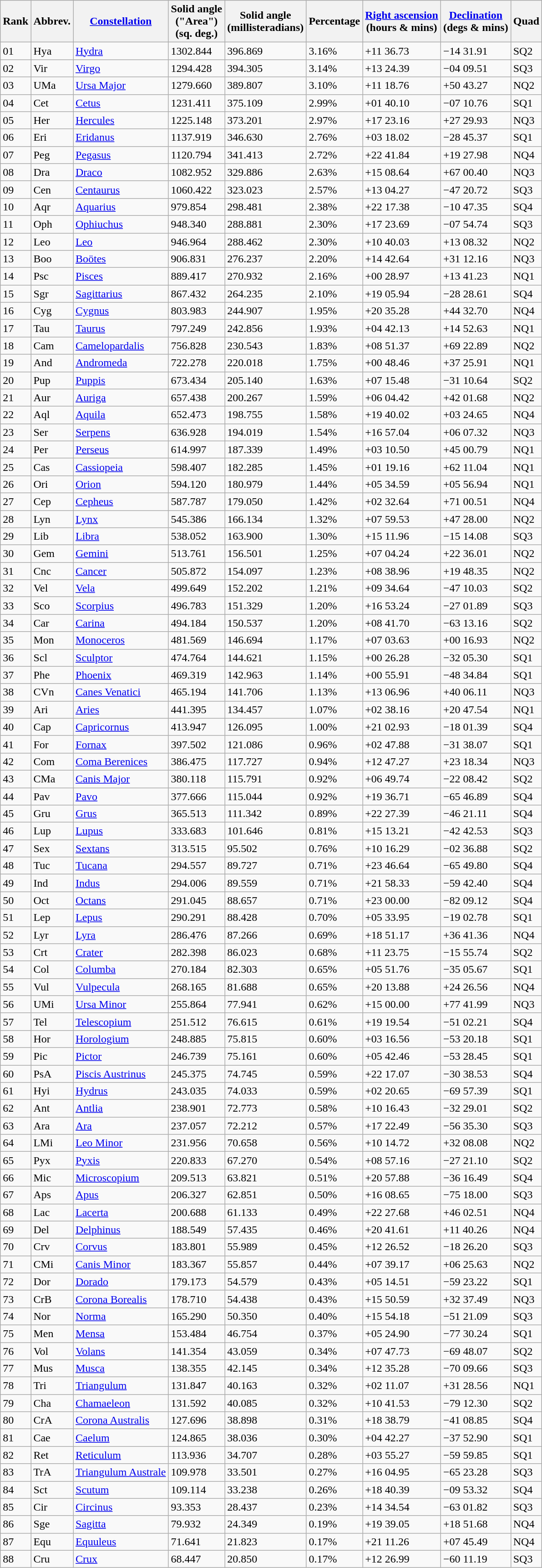<table class="wikitable sortable">
<tr>
<th>Rank</th>
<th>Abbrev.</th>
<th><a href='#'>Constellation</a></th>
<th>Solid angle<br>("Area")<br>(sq. deg.) </th>
<th>Solid angle<br>(millisteradians)</th>
<th>Per­cent­age</th>
<th><a href='#'>Right ascension</a><br>(hours & mins) </th>
<th><a href='#'>Decli­nation</a><br>(degs & mins) </th>
<th>Quad </th>
</tr>
<tr>
<td>01</td>
<td>Hya</td>
<td><a href='#'>Hydra</a></td>
<td>1302.844</td>
<td>396.869</td>
<td>3.16%</td>
<td>+11 36.73</td>
<td>−14 31.91</td>
<td>SQ2</td>
</tr>
<tr>
<td>02</td>
<td>Vir</td>
<td><a href='#'>Virgo</a></td>
<td>1294.428</td>
<td>394.305</td>
<td>3.14%</td>
<td>+13 24.39</td>
<td>−04 09.51</td>
<td>SQ3</td>
</tr>
<tr>
<td>03</td>
<td>UMa</td>
<td><a href='#'>Ursa Major</a></td>
<td>1279.660</td>
<td>389.807</td>
<td>3.10%</td>
<td>+11 18.76</td>
<td>+50 43.27</td>
<td>NQ2</td>
</tr>
<tr>
<td>04</td>
<td>Cet</td>
<td><a href='#'>Cetus</a></td>
<td>1231.411</td>
<td>375.109</td>
<td>2.99%</td>
<td>+01 40.10</td>
<td>−07 10.76</td>
<td>SQ1</td>
</tr>
<tr>
<td>05</td>
<td>Her</td>
<td><a href='#'>Hercules</a></td>
<td>1225.148</td>
<td>373.201</td>
<td>2.97%</td>
<td>+17 23.16</td>
<td>+27 29.93</td>
<td>NQ3</td>
</tr>
<tr>
<td>06</td>
<td>Eri</td>
<td><a href='#'>Eridanus</a></td>
<td>1137.919</td>
<td>346.630</td>
<td>2.76%</td>
<td>+03 18.02</td>
<td>−28 45.37</td>
<td>SQ1</td>
</tr>
<tr>
<td>07</td>
<td>Peg</td>
<td><a href='#'>Pegasus</a></td>
<td>1120.794</td>
<td>341.413</td>
<td>2.72%</td>
<td>+22 41.84</td>
<td>+19 27.98</td>
<td>NQ4</td>
</tr>
<tr>
<td>08</td>
<td>Dra</td>
<td><a href='#'>Draco</a></td>
<td>1082.952</td>
<td>329.886</td>
<td>2.63%</td>
<td>+15 08.64</td>
<td>+67 00.40</td>
<td>NQ3</td>
</tr>
<tr>
<td>09</td>
<td>Cen</td>
<td><a href='#'>Centaurus</a></td>
<td>1060.422</td>
<td>323.023</td>
<td>2.57%</td>
<td>+13 04.27</td>
<td>−47 20.72</td>
<td>SQ3</td>
</tr>
<tr>
<td>10</td>
<td>Aqr</td>
<td><a href='#'>Aquarius</a></td>
<td>979.854</td>
<td>298.481</td>
<td>2.38%</td>
<td>+22 17.38</td>
<td>−10 47.35</td>
<td>SQ4</td>
</tr>
<tr>
<td>11</td>
<td>Oph</td>
<td><a href='#'>Ophiuchus</a></td>
<td>948.340</td>
<td>288.881</td>
<td>2.30%</td>
<td>+17 23.69</td>
<td>−07 54.74</td>
<td>SQ3</td>
</tr>
<tr>
<td>12</td>
<td>Leo</td>
<td><a href='#'>Leo</a></td>
<td>946.964</td>
<td>288.462</td>
<td>2.30%</td>
<td>+10 40.03</td>
<td>+13 08.32</td>
<td>NQ2</td>
</tr>
<tr>
<td>13</td>
<td>Boo</td>
<td><a href='#'>Boötes</a></td>
<td>906.831</td>
<td>276.237</td>
<td>2.20%</td>
<td>+14 42.64</td>
<td>+31 12.16</td>
<td>NQ3</td>
</tr>
<tr>
<td>14</td>
<td>Psc</td>
<td><a href='#'>Pisces</a></td>
<td>889.417</td>
<td>270.932</td>
<td>2.16%</td>
<td>+00 28.97</td>
<td>+13 41.23</td>
<td>NQ1</td>
</tr>
<tr>
<td>15</td>
<td>Sgr</td>
<td><a href='#'>Sagittarius</a></td>
<td>867.432</td>
<td>264.235</td>
<td>2.10%</td>
<td>+19 05.94</td>
<td>−28 28.61</td>
<td>SQ4</td>
</tr>
<tr>
<td>16</td>
<td>Cyg</td>
<td><a href='#'>Cygnus</a></td>
<td>803.983</td>
<td>244.907</td>
<td>1.95%</td>
<td>+20 35.28</td>
<td>+44 32.70</td>
<td>NQ4</td>
</tr>
<tr>
<td>17</td>
<td>Tau</td>
<td><a href='#'>Taurus</a></td>
<td>797.249</td>
<td>242.856</td>
<td>1.93%</td>
<td>+04 42.13</td>
<td>+14 52.63</td>
<td>NQ1</td>
</tr>
<tr>
<td>18</td>
<td>Cam</td>
<td><a href='#'>Camelopardalis</a></td>
<td>756.828</td>
<td>230.543</td>
<td>1.83%</td>
<td>+08 51.37</td>
<td>+69 22.89</td>
<td>NQ2</td>
</tr>
<tr>
<td>19</td>
<td>And</td>
<td><a href='#'>Andromeda</a></td>
<td>722.278</td>
<td>220.018</td>
<td>1.75%</td>
<td>+00 48.46</td>
<td>+37 25.91</td>
<td>NQ1</td>
</tr>
<tr>
<td>20</td>
<td>Pup</td>
<td><a href='#'>Puppis</a></td>
<td>673.434</td>
<td>205.140</td>
<td>1.63%</td>
<td>+07 15.48</td>
<td>−31 10.64</td>
<td>SQ2</td>
</tr>
<tr>
<td>21</td>
<td>Aur</td>
<td><a href='#'>Auriga</a></td>
<td>657.438</td>
<td>200.267</td>
<td>1.59%</td>
<td>+06 04.42</td>
<td>+42 01.68</td>
<td>NQ2</td>
</tr>
<tr>
<td>22</td>
<td>Aql</td>
<td><a href='#'>Aquila</a></td>
<td>652.473</td>
<td>198.755</td>
<td>1.58%</td>
<td>+19 40.02</td>
<td>+03 24.65</td>
<td>NQ4</td>
</tr>
<tr>
<td>23</td>
<td>Ser</td>
<td><a href='#'>Serpens</a></td>
<td>636.928</td>
<td>194.019</td>
<td>1.54%</td>
<td>+16 57.04</td>
<td>+06 07.32</td>
<td>NQ3</td>
</tr>
<tr>
<td>24</td>
<td>Per</td>
<td><a href='#'>Perseus</a></td>
<td>614.997</td>
<td>187.339</td>
<td>1.49%</td>
<td>+03 10.50</td>
<td>+45 00.79</td>
<td>NQ1</td>
</tr>
<tr>
<td>25</td>
<td>Cas</td>
<td><a href='#'>Cassiopeia</a></td>
<td>598.407</td>
<td>182.285</td>
<td>1.45%</td>
<td>+01 19.16</td>
<td>+62 11.04</td>
<td>NQ1</td>
</tr>
<tr>
<td>26</td>
<td>Ori</td>
<td><a href='#'>Orion</a></td>
<td>594.120</td>
<td>180.979</td>
<td>1.44%</td>
<td>+05 34.59</td>
<td>+05 56.94</td>
<td>NQ1</td>
</tr>
<tr>
<td>27</td>
<td>Cep</td>
<td><a href='#'>Cepheus</a></td>
<td>587.787</td>
<td>179.050</td>
<td>1.42%</td>
<td>+02 32.64</td>
<td>+71 00.51</td>
<td>NQ4</td>
</tr>
<tr>
<td>28</td>
<td>Lyn</td>
<td><a href='#'>Lynx</a></td>
<td>545.386</td>
<td>166.134</td>
<td>1.32%</td>
<td>+07 59.53</td>
<td>+47 28.00</td>
<td>NQ2</td>
</tr>
<tr>
<td>29</td>
<td>Lib</td>
<td><a href='#'>Libra</a></td>
<td>538.052</td>
<td>163.900</td>
<td>1.30%</td>
<td>+15 11.96</td>
<td>−15 14.08</td>
<td>SQ3</td>
</tr>
<tr>
<td>30</td>
<td>Gem</td>
<td><a href='#'>Gemini</a></td>
<td>513.761</td>
<td>156.501</td>
<td>1.25%</td>
<td>+07 04.24</td>
<td>+22 36.01</td>
<td>NQ2</td>
</tr>
<tr>
<td>31</td>
<td>Cnc</td>
<td><a href='#'>Cancer</a></td>
<td>505.872</td>
<td>154.097</td>
<td>1.23%</td>
<td>+08 38.96</td>
<td>+19 48.35</td>
<td>NQ2</td>
</tr>
<tr>
<td>32</td>
<td>Vel</td>
<td><a href='#'>Vela</a></td>
<td>499.649</td>
<td>152.202</td>
<td>1.21%</td>
<td>+09 34.64</td>
<td>−47 10.03</td>
<td>SQ2</td>
</tr>
<tr>
<td>33</td>
<td>Sco</td>
<td><a href='#'>Scorpius</a></td>
<td>496.783</td>
<td>151.329</td>
<td>1.20%</td>
<td>+16 53.24</td>
<td>−27 01.89</td>
<td>SQ3</td>
</tr>
<tr>
<td>34</td>
<td>Car</td>
<td><a href='#'>Carina</a></td>
<td>494.184</td>
<td>150.537</td>
<td>1.20%</td>
<td>+08 41.70</td>
<td>−63 13.16</td>
<td>SQ2</td>
</tr>
<tr>
<td>35</td>
<td>Mon</td>
<td><a href='#'>Monoceros</a></td>
<td>481.569</td>
<td>146.694</td>
<td>1.17%</td>
<td>+07 03.63</td>
<td>+00 16.93</td>
<td>NQ2</td>
</tr>
<tr>
<td>36</td>
<td>Scl</td>
<td><a href='#'>Sculptor</a></td>
<td>474.764</td>
<td>144.621</td>
<td>1.15%</td>
<td>+00 26.28</td>
<td>−32 05.30</td>
<td>SQ1</td>
</tr>
<tr>
<td>37</td>
<td>Phe</td>
<td><a href='#'>Phoenix</a></td>
<td>469.319</td>
<td>142.963</td>
<td>1.14%</td>
<td>+00 55.91</td>
<td>−48 34.84</td>
<td>SQ1</td>
</tr>
<tr>
<td>38</td>
<td>CVn</td>
<td><a href='#'>Canes Venatici</a></td>
<td>465.194</td>
<td>141.706</td>
<td>1.13%</td>
<td>+13 06.96</td>
<td>+40 06.11</td>
<td>NQ3</td>
</tr>
<tr>
<td>39</td>
<td>Ari</td>
<td><a href='#'>Aries</a></td>
<td>441.395</td>
<td>134.457</td>
<td>1.07%</td>
<td>+02 38.16</td>
<td>+20 47.54</td>
<td>NQ1</td>
</tr>
<tr>
<td>40</td>
<td>Cap</td>
<td><a href='#'>Capricornus</a></td>
<td>413.947</td>
<td>126.095</td>
<td>1.00%</td>
<td>+21 02.93</td>
<td>−18 01.39</td>
<td>SQ4</td>
</tr>
<tr>
<td>41</td>
<td>For</td>
<td><a href='#'>Fornax</a></td>
<td>397.502</td>
<td>121.086</td>
<td>0.96%</td>
<td>+02 47.88</td>
<td>−31 38.07</td>
<td>SQ1</td>
</tr>
<tr>
<td>42</td>
<td>Com</td>
<td><a href='#'>Coma Berenices</a></td>
<td>386.475</td>
<td>117.727</td>
<td>0.94%</td>
<td>+12 47.27</td>
<td>+23 18.34</td>
<td>NQ3</td>
</tr>
<tr>
<td>43</td>
<td>CMa</td>
<td><a href='#'>Canis Major</a></td>
<td>380.118</td>
<td>115.791</td>
<td>0.92%</td>
<td>+06 49.74</td>
<td>−22 08.42</td>
<td>SQ2</td>
</tr>
<tr>
<td>44</td>
<td>Pav</td>
<td><a href='#'>Pavo</a></td>
<td>377.666</td>
<td>115.044</td>
<td>0.92%</td>
<td>+19 36.71</td>
<td>−65 46.89</td>
<td>SQ4</td>
</tr>
<tr>
<td>45</td>
<td>Gru</td>
<td><a href='#'>Grus</a></td>
<td>365.513</td>
<td>111.342</td>
<td>0.89%</td>
<td>+22 27.39</td>
<td>−46 21.11</td>
<td>SQ4</td>
</tr>
<tr>
<td>46</td>
<td>Lup</td>
<td><a href='#'>Lupus</a></td>
<td>333.683</td>
<td>101.646</td>
<td>0.81%</td>
<td>+15 13.21</td>
<td>−42 42.53</td>
<td>SQ3</td>
</tr>
<tr>
<td>47</td>
<td>Sex</td>
<td><a href='#'>Sextans</a></td>
<td>313.515</td>
<td>95.502</td>
<td>0.76%</td>
<td>+10 16.29</td>
<td>−02 36.88</td>
<td>SQ2</td>
</tr>
<tr>
<td>48</td>
<td>Tuc</td>
<td><a href='#'>Tucana</a></td>
<td>294.557</td>
<td>89.727</td>
<td>0.71%</td>
<td>+23 46.64</td>
<td>−65 49.80</td>
<td>SQ4</td>
</tr>
<tr>
<td>49</td>
<td>Ind</td>
<td><a href='#'>Indus</a></td>
<td>294.006</td>
<td>89.559</td>
<td>0.71%</td>
<td>+21 58.33</td>
<td>−59 42.40</td>
<td>SQ4</td>
</tr>
<tr>
<td>50</td>
<td>Oct</td>
<td><a href='#'>Octans</a></td>
<td>291.045</td>
<td>88.657</td>
<td>0.71%</td>
<td>+23 00.00</td>
<td>−82 09.12</td>
<td>SQ4</td>
</tr>
<tr>
<td>51</td>
<td>Lep</td>
<td><a href='#'>Lepus</a></td>
<td>290.291</td>
<td>88.428</td>
<td>0.70%</td>
<td>+05 33.95</td>
<td>−19 02.78</td>
<td>SQ1</td>
</tr>
<tr>
<td>52</td>
<td>Lyr</td>
<td><a href='#'>Lyra</a></td>
<td>286.476</td>
<td>87.266</td>
<td>0.69%</td>
<td>+18 51.17</td>
<td>+36 41.36</td>
<td>NQ4</td>
</tr>
<tr>
<td>53</td>
<td>Crt</td>
<td><a href='#'>Crater</a></td>
<td>282.398</td>
<td>86.023</td>
<td>0.68%</td>
<td>+11 23.75</td>
<td>−15 55.74</td>
<td>SQ2</td>
</tr>
<tr>
<td>54</td>
<td>Col</td>
<td><a href='#'>Columba</a></td>
<td>270.184</td>
<td>82.303</td>
<td>0.65%</td>
<td>+05 51.76</td>
<td>−35 05.67</td>
<td>SQ1</td>
</tr>
<tr>
<td>55</td>
<td>Vul</td>
<td><a href='#'>Vulpecula</a></td>
<td>268.165</td>
<td>81.688</td>
<td>0.65%</td>
<td>+20 13.88</td>
<td>+24 26.56</td>
<td>NQ4</td>
</tr>
<tr>
<td>56</td>
<td>UMi</td>
<td><a href='#'>Ursa Minor</a></td>
<td>255.864</td>
<td>77.941</td>
<td>0.62%</td>
<td>+15 00.00</td>
<td>+77 41.99</td>
<td>NQ3</td>
</tr>
<tr>
<td>57</td>
<td>Tel</td>
<td><a href='#'>Telescopium</a></td>
<td>251.512</td>
<td>76.615</td>
<td>0.61%</td>
<td>+19 19.54</td>
<td>−51 02.21</td>
<td>SQ4</td>
</tr>
<tr>
<td>58</td>
<td>Hor</td>
<td><a href='#'>Horologium</a></td>
<td>248.885</td>
<td>75.815</td>
<td>0.60%</td>
<td>+03 16.56</td>
<td>−53 20.18</td>
<td>SQ1</td>
</tr>
<tr>
<td>59</td>
<td>Pic</td>
<td><a href='#'>Pictor</a></td>
<td>246.739</td>
<td>75.161</td>
<td>0.60%</td>
<td>+05 42.46</td>
<td>−53 28.45</td>
<td>SQ1</td>
</tr>
<tr>
<td>60</td>
<td>PsA</td>
<td><a href='#'>Piscis Austrinus</a></td>
<td>245.375</td>
<td>74.745</td>
<td>0.59%</td>
<td>+22 17.07</td>
<td>−30 38.53</td>
<td>SQ4</td>
</tr>
<tr>
<td>61</td>
<td>Hyi</td>
<td><a href='#'>Hydrus</a></td>
<td>243.035</td>
<td>74.033</td>
<td>0.59%</td>
<td>+02 20.65</td>
<td>−69 57.39</td>
<td>SQ1</td>
</tr>
<tr>
<td>62</td>
<td>Ant</td>
<td><a href='#'>Antlia</a></td>
<td>238.901</td>
<td>72.773</td>
<td>0.58%</td>
<td>+10 16.43</td>
<td>−32 29.01</td>
<td>SQ2</td>
</tr>
<tr>
<td>63</td>
<td>Ara</td>
<td><a href='#'>Ara</a></td>
<td>237.057</td>
<td>72.212</td>
<td>0.57%</td>
<td>+17 22.49</td>
<td>−56 35.30</td>
<td>SQ3</td>
</tr>
<tr>
<td>64</td>
<td>LMi</td>
<td><a href='#'>Leo Minor</a></td>
<td>231.956</td>
<td>70.658</td>
<td>0.56%</td>
<td>+10 14.72</td>
<td>+32 08.08</td>
<td>NQ2</td>
</tr>
<tr>
<td>65</td>
<td>Pyx</td>
<td><a href='#'>Pyxis</a></td>
<td>220.833</td>
<td>67.270</td>
<td>0.54%</td>
<td>+08 57.16</td>
<td>−27 21.10</td>
<td>SQ2</td>
</tr>
<tr>
<td>66</td>
<td>Mic</td>
<td><a href='#'>Microscopium</a></td>
<td>209.513</td>
<td>63.821</td>
<td>0.51%</td>
<td>+20 57.88</td>
<td>−36 16.49</td>
<td>SQ4</td>
</tr>
<tr>
<td>67</td>
<td>Aps</td>
<td><a href='#'>Apus</a></td>
<td>206.327</td>
<td>62.851</td>
<td>0.50%</td>
<td>+16 08.65</td>
<td>−75 18.00</td>
<td>SQ3</td>
</tr>
<tr>
<td>68</td>
<td>Lac</td>
<td><a href='#'>Lacerta</a></td>
<td>200.688</td>
<td>61.133</td>
<td>0.49%</td>
<td>+22 27.68</td>
<td>+46 02.51</td>
<td>NQ4</td>
</tr>
<tr>
<td>69</td>
<td>Del</td>
<td><a href='#'>Delphinus</a></td>
<td>188.549</td>
<td>57.435</td>
<td>0.46%</td>
<td>+20 41.61</td>
<td>+11 40.26</td>
<td>NQ4</td>
</tr>
<tr>
<td>70</td>
<td>Crv</td>
<td><a href='#'>Corvus</a></td>
<td>183.801</td>
<td>55.989</td>
<td>0.45%</td>
<td>+12 26.52</td>
<td>−18 26.20</td>
<td>SQ3</td>
</tr>
<tr>
<td>71</td>
<td>CMi</td>
<td><a href='#'>Canis Minor</a></td>
<td>183.367</td>
<td>55.857</td>
<td>0.44%</td>
<td>+07 39.17</td>
<td>+06 25.63</td>
<td>NQ2</td>
</tr>
<tr>
<td>72</td>
<td>Dor</td>
<td><a href='#'>Dorado</a></td>
<td>179.173</td>
<td>54.579</td>
<td>0.43%</td>
<td>+05 14.51</td>
<td>−59 23.22</td>
<td>SQ1</td>
</tr>
<tr>
<td>73</td>
<td>CrB</td>
<td><a href='#'>Corona Borealis</a></td>
<td>178.710</td>
<td>54.438</td>
<td>0.43%</td>
<td>+15 50.59</td>
<td>+32 37.49</td>
<td>NQ3</td>
</tr>
<tr>
<td>74</td>
<td>Nor</td>
<td><a href='#'>Norma</a></td>
<td>165.290</td>
<td>50.350</td>
<td>0.40%</td>
<td>+15 54.18</td>
<td>−51 21.09</td>
<td>SQ3</td>
</tr>
<tr>
<td>75</td>
<td>Men</td>
<td><a href='#'>Mensa</a></td>
<td>153.484</td>
<td>46.754</td>
<td>0.37%</td>
<td>+05 24.90</td>
<td>−77 30.24</td>
<td>SQ1</td>
</tr>
<tr>
<td>76</td>
<td>Vol</td>
<td><a href='#'>Volans</a></td>
<td>141.354</td>
<td>43.059</td>
<td>0.34%</td>
<td>+07 47.73</td>
<td>−69 48.07</td>
<td>SQ2</td>
</tr>
<tr>
<td>77</td>
<td>Mus</td>
<td><a href='#'>Musca</a></td>
<td>138.355</td>
<td>42.145</td>
<td>0.34%</td>
<td>+12 35.28</td>
<td>−70 09.66</td>
<td>SQ3</td>
</tr>
<tr>
<td>78</td>
<td>Tri</td>
<td><a href='#'>Triangulum</a></td>
<td>131.847</td>
<td>40.163</td>
<td>0.32%</td>
<td>+02 11.07</td>
<td>+31 28.56</td>
<td>NQ1</td>
</tr>
<tr>
<td>79</td>
<td>Cha</td>
<td><a href='#'>Chamaeleon</a></td>
<td>131.592</td>
<td>40.085</td>
<td>0.32%</td>
<td>+10 41.53</td>
<td>−79 12.30</td>
<td>SQ2</td>
</tr>
<tr>
<td>80</td>
<td>CrA</td>
<td><a href='#'>Corona Australis</a></td>
<td>127.696</td>
<td>38.898</td>
<td>0.31%</td>
<td>+18 38.79</td>
<td>−41 08.85</td>
<td>SQ4</td>
</tr>
<tr>
<td>81</td>
<td>Cae</td>
<td><a href='#'>Caelum</a></td>
<td>124.865</td>
<td>38.036</td>
<td>0.30%</td>
<td>+04 42.27</td>
<td>−37 52.90</td>
<td>SQ1</td>
</tr>
<tr>
<td>82</td>
<td>Ret</td>
<td><a href='#'>Reticulum</a></td>
<td>113.936</td>
<td>34.707</td>
<td>0.28%</td>
<td>+03 55.27</td>
<td>−59 59.85</td>
<td>SQ1</td>
</tr>
<tr>
<td>83</td>
<td>TrA</td>
<td><a href='#'>Triangulum Australe</a></td>
<td>109.978</td>
<td>33.501</td>
<td>0.27%</td>
<td>+16 04.95</td>
<td>−65 23.28</td>
<td>SQ3</td>
</tr>
<tr>
<td>84</td>
<td>Sct</td>
<td><a href='#'>Scutum</a></td>
<td>109.114</td>
<td>33.238</td>
<td>0.26%</td>
<td>+18 40.39</td>
<td>−09 53.32</td>
<td>SQ4</td>
</tr>
<tr>
<td>85</td>
<td>Cir</td>
<td><a href='#'>Circinus</a></td>
<td>93.353</td>
<td>28.437</td>
<td>0.23%</td>
<td>+14 34.54</td>
<td>−63 01.82</td>
<td>SQ3</td>
</tr>
<tr>
<td>86</td>
<td>Sge</td>
<td><a href='#'>Sagitta</a></td>
<td>79.932</td>
<td>24.349</td>
<td>0.19%</td>
<td>+19 39.05</td>
<td>+18 51.68</td>
<td>NQ4</td>
</tr>
<tr>
<td>87</td>
<td>Equ</td>
<td><a href='#'>Equuleus</a></td>
<td>71.641</td>
<td>21.823</td>
<td>0.17%</td>
<td>+21 11.26</td>
<td>+07 45.49</td>
<td>NQ4</td>
</tr>
<tr>
<td>88</td>
<td>Cru</td>
<td><a href='#'>Crux</a></td>
<td>68.447</td>
<td>20.850</td>
<td>0.17%</td>
<td>+12 26.99</td>
<td>−60 11.19</td>
<td>SQ3</td>
</tr>
</table>
